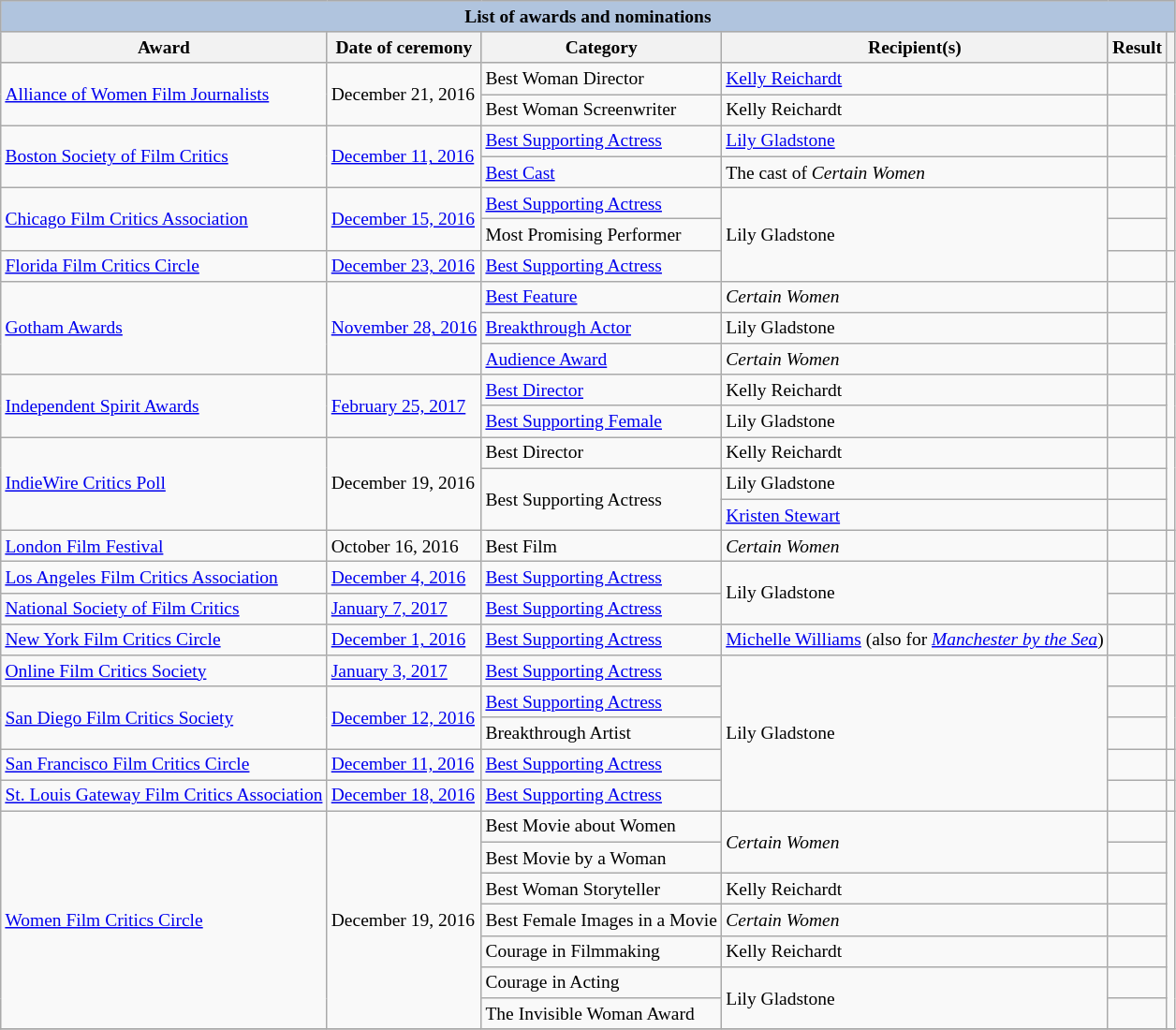<table class="wikitable sortable" style="font-size:small;">
<tr style="background:#ccc; text-align:center;">
<th colspan="6" style="background: LightSteelBlue;">List of awards and nominations</th>
</tr>
<tr style="background:#ccc; text-align:center;">
<th>Award</th>
<th>Date of ceremony</th>
<th>Category</th>
<th>Recipient(s)</th>
<th>Result</th>
<th scope="col" class="unsortable"></th>
</tr>
<tr>
<td rowspan="2"><a href='#'>Alliance of Women Film Journalists</a></td>
<td rowspan="2">December 21, 2016</td>
<td>Best Woman Director</td>
<td><a href='#'>Kelly Reichardt</a></td>
<td></td>
<td style="text-align:center;" rowspan="2"></td>
</tr>
<tr>
<td>Best Woman Screenwriter</td>
<td>Kelly Reichardt</td>
<td></td>
</tr>
<tr>
<td rowspan="2"><a href='#'>Boston Society of Film Critics</a></td>
<td rowspan="2"><a href='#'>December 11, 2016</a></td>
<td><a href='#'>Best Supporting Actress</a></td>
<td><a href='#'>Lily Gladstone</a></td>
<td></td>
<td style="text-align:center;" rowspan="2"></td>
</tr>
<tr>
<td><a href='#'>Best Cast</a></td>
<td>The cast of <em>Certain Women</em></td>
<td></td>
</tr>
<tr>
<td rowspan="2"><a href='#'>Chicago Film Critics Association</a></td>
<td rowspan="2"><a href='#'>December 15, 2016</a></td>
<td><a href='#'>Best Supporting Actress</a></td>
<td rowspan="3">Lily Gladstone</td>
<td></td>
<td style="text-align:center;" rowspan="2"></td>
</tr>
<tr>
<td>Most Promising Performer</td>
<td></td>
</tr>
<tr>
<td><a href='#'>Florida Film Critics Circle</a></td>
<td><a href='#'>December 23, 2016</a></td>
<td><a href='#'>Best Supporting Actress</a></td>
<td></td>
<td style="text-align:center;"></td>
</tr>
<tr>
<td rowspan="3"><a href='#'>Gotham Awards</a></td>
<td rowspan="3"><a href='#'>November 28, 2016</a></td>
<td><a href='#'>Best Feature</a></td>
<td><em>Certain Women</em></td>
<td></td>
<td style="text-align:center;" rowspan="3"></td>
</tr>
<tr>
<td><a href='#'>Breakthrough Actor</a></td>
<td>Lily Gladstone</td>
<td></td>
</tr>
<tr>
<td><a href='#'>Audience Award</a></td>
<td><em>Certain Women</em></td>
<td></td>
</tr>
<tr>
<td rowspan="2"><a href='#'>Independent Spirit Awards</a></td>
<td rowspan="2"><a href='#'>February 25, 2017</a></td>
<td><a href='#'>Best Director</a></td>
<td>Kelly Reichardt</td>
<td></td>
<td style="text-align:center;" rowspan="2"></td>
</tr>
<tr>
<td><a href='#'>Best Supporting Female</a></td>
<td>Lily Gladstone</td>
<td></td>
</tr>
<tr>
<td rowspan="3"><a href='#'>IndieWire Critics Poll</a></td>
<td rowspan="3">December 19, 2016</td>
<td>Best Director</td>
<td>Kelly Reichardt</td>
<td></td>
<td style="text-align:center;" rowspan="3"></td>
</tr>
<tr>
<td rowspan="2">Best Supporting Actress</td>
<td>Lily Gladstone</td>
<td></td>
</tr>
<tr>
<td><a href='#'>Kristen Stewart</a></td>
<td></td>
</tr>
<tr>
<td><a href='#'>London Film Festival</a></td>
<td>October 16, 2016</td>
<td>Best Film</td>
<td><em>Certain Women</em></td>
<td></td>
<td style="text-align:center;"></td>
</tr>
<tr>
<td><a href='#'>Los Angeles Film Critics Association</a></td>
<td><a href='#'>December 4, 2016</a></td>
<td><a href='#'>Best Supporting Actress</a></td>
<td rowspan="2">Lily Gladstone</td>
<td></td>
<td style="text-align:center;"></td>
</tr>
<tr>
<td><a href='#'>National Society of Film Critics</a></td>
<td><a href='#'>January 7, 2017</a></td>
<td><a href='#'>Best Supporting Actress</a></td>
<td></td>
<td style="text-align:center;"></td>
</tr>
<tr>
<td><a href='#'>New York Film Critics Circle</a></td>
<td><a href='#'>December 1, 2016</a></td>
<td><a href='#'>Best Supporting Actress</a></td>
<td><a href='#'>Michelle Williams</a> (also for <em><a href='#'>Manchester by the Sea</a></em>)</td>
<td></td>
<td style="text-align:center;"></td>
</tr>
<tr>
<td><a href='#'>Online Film Critics Society</a></td>
<td><a href='#'>January 3, 2017</a></td>
<td><a href='#'>Best Supporting Actress</a></td>
<td rowspan="5">Lily Gladstone</td>
<td></td>
<td style="text-align:center;"></td>
</tr>
<tr>
<td rowspan="2"><a href='#'>San Diego Film Critics Society</a></td>
<td rowspan="2"><a href='#'>December 12, 2016</a></td>
<td><a href='#'>Best Supporting Actress</a></td>
<td></td>
<td style="text-align:center;" rowspan="2"><br></td>
</tr>
<tr>
<td>Breakthrough Artist</td>
<td></td>
</tr>
<tr>
<td><a href='#'>San Francisco Film Critics Circle</a></td>
<td><a href='#'>December 11, 2016</a></td>
<td><a href='#'>Best Supporting Actress</a></td>
<td></td>
<td style="text-align:center;"><br></td>
</tr>
<tr>
<td><a href='#'>St. Louis Gateway Film Critics Association</a></td>
<td><a href='#'>December 18, 2016</a></td>
<td><a href='#'>Best Supporting Actress</a></td>
<td></td>
<td style="text-align:center;"></td>
</tr>
<tr>
<td rowspan="7"><a href='#'>Women Film Critics Circle</a></td>
<td rowspan="7">December 19, 2016</td>
<td>Best Movie about Women</td>
<td rowspan="2"><em>Certain Women</em></td>
<td></td>
<td style="text-align:center;" rowspan="7"></td>
</tr>
<tr>
<td>Best Movie by a Woman</td>
<td></td>
</tr>
<tr>
<td>Best Woman Storyteller</td>
<td>Kelly Reichardt</td>
<td></td>
</tr>
<tr>
<td>Best Female Images in a Movie</td>
<td><em>Certain Women</em></td>
<td></td>
</tr>
<tr>
<td>Courage in Filmmaking</td>
<td>Kelly Reichardt</td>
<td></td>
</tr>
<tr>
<td>Courage in Acting</td>
<td rowspan="2">Lily Gladstone</td>
<td></td>
</tr>
<tr>
<td>The Invisible Woman Award</td>
<td></td>
</tr>
<tr>
</tr>
</table>
